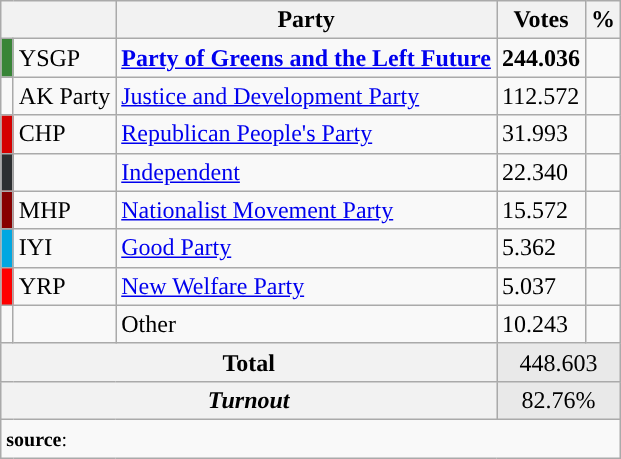<table class="wikitable">
<tr>
<th colspan="2" align="center"></th>
<th align="center">Party</th>
<th align="center">Votes</th>
<th align="center">%</th>
</tr>
<tr align="left">
<td bgcolor="#388537" width="1"></td>
<td>YSGP</td>
<td><strong><a href='#'>Party of Greens and the Left Future</a></strong></td>
<td><strong>244.036</strong></td>
<td><strong></strong></td>
</tr>
<tr align="left">
<td></td>
<td>AK Party</td>
<td><a href='#'>Justice and Development Party</a></td>
<td>112.572</td>
<td></td>
</tr>
<tr align="left">
<td bgcolor="#d50000" width="1"></td>
<td>CHP</td>
<td><a href='#'>Republican People's Party</a></td>
<td>31.993</td>
<td></td>
</tr>
<tr align="left">
<td bgcolor="#2c2f31" width="1"></td>
<td></td>
<td><a href='#'>Independent</a></td>
<td>22.340</td>
<td></td>
</tr>
<tr align="left">
<td bgcolor="#870000" width="1"></td>
<td>MHP</td>
<td><a href='#'>Nationalist Movement Party</a></td>
<td>15.572</td>
<td></td>
</tr>
<tr align="left">
<td bgcolor="#01A7E1" width="1"></td>
<td>IYI</td>
<td><a href='#'>Good Party</a></td>
<td>5.362</td>
<td></td>
</tr>
<tr align="left">
<td bgcolor="#ff0000" width="1"></td>
<td>YRP</td>
<td><a href='#'>New Welfare Party</a></td>
<td>5.037</td>
<td></td>
</tr>
<tr align="left">
<td bgcolor="" width="1"></td>
<td></td>
<td>Other</td>
<td>10.243</td>
<td></td>
</tr>
<tr align="left" style="background-color:#E9E9E9">
<th colspan="3" align="center"><strong>Total</strong></th>
<td colspan="5" align="center">448.603</td>
</tr>
<tr align="left" style="background-color:#E9E9E9">
<th colspan="3" align="center"><em>Turnout</em></th>
<td colspan="5" align="center">82.76%</td>
</tr>
<tr>
<td colspan="9" align="left"><small><strong>source</strong>: </small></td>
</tr>
</table>
